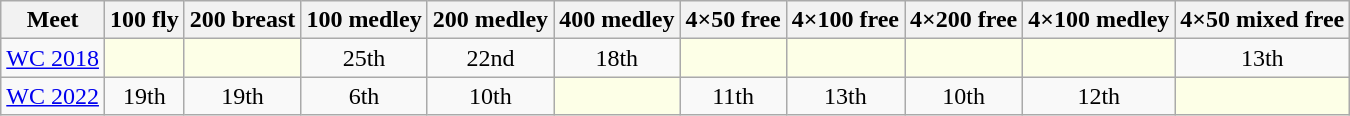<table class="sortable wikitable">
<tr>
<th>Meet</th>
<th class="unsortable">100 fly</th>
<th class="unsortable">200 breast</th>
<th class="unsortable">100 medley</th>
<th class="unsortable">200 medley</th>
<th class="unsortable">400 medley</th>
<th class="unsortable">4×50 free</th>
<th class="unsortable">4×100 free</th>
<th class="unsortable">4×200 free</th>
<th class="unsortable">4×100 medley</th>
<th class="unsortable">4×50 mixed free</th>
</tr>
<tr>
<td><a href='#'>WC 2018</a></td>
<td style="background:#fdffe7"></td>
<td style="background:#fdffe7"></td>
<td align="center">25th</td>
<td align="center">22nd</td>
<td align="center">18th</td>
<td style="background:#fdffe7"></td>
<td style="background:#fdffe7"></td>
<td style="background:#fdffe7"></td>
<td style="background:#fdffe7"></td>
<td align="center">13th</td>
</tr>
<tr>
<td><a href='#'>WC 2022</a></td>
<td align="center">19th</td>
<td align="center">19th</td>
<td align="center">6th</td>
<td align="center">10th</td>
<td style="background:#fdffe7"></td>
<td align="center">11th</td>
<td align="center">13th</td>
<td align="center">10th</td>
<td align="center">12th</td>
<td style="background:#fdffe7"></td>
</tr>
</table>
